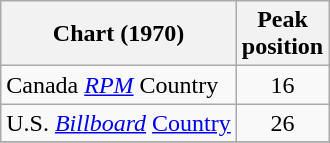<table class="wikitable">
<tr>
<th>Chart (1970)</th>
<th>Peak<br>position</th>
</tr>
<tr>
<td>Canada <em><a href='#'>RPM</a></em> Country</td>
<td style="text-align:center;">16</td>
</tr>
<tr>
<td>U.S. <em><a href='#'>Billboard</a></em> <a href='#'>Country</a></td>
<td style="text-align:center;">26</td>
</tr>
<tr>
</tr>
</table>
